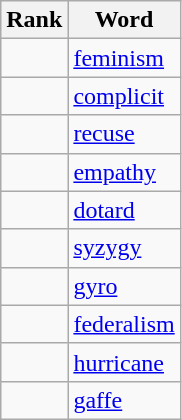<table class="wikitable">
<tr>
<th>Rank</th>
<th>Word</th>
</tr>
<tr>
<td></td>
<td><a href='#'>feminism</a></td>
</tr>
<tr>
<td></td>
<td><a href='#'>complicit</a></td>
</tr>
<tr>
<td></td>
<td><a href='#'>recuse</a></td>
</tr>
<tr>
<td></td>
<td><a href='#'>empathy</a></td>
</tr>
<tr>
<td></td>
<td><a href='#'>dotard</a></td>
</tr>
<tr>
<td></td>
<td><a href='#'>syzygy</a></td>
</tr>
<tr>
<td></td>
<td><a href='#'>gyro</a></td>
</tr>
<tr>
<td></td>
<td><a href='#'>federalism</a></td>
</tr>
<tr>
<td></td>
<td><a href='#'>hurricane</a></td>
</tr>
<tr>
<td></td>
<td><a href='#'>gaffe</a></td>
</tr>
</table>
